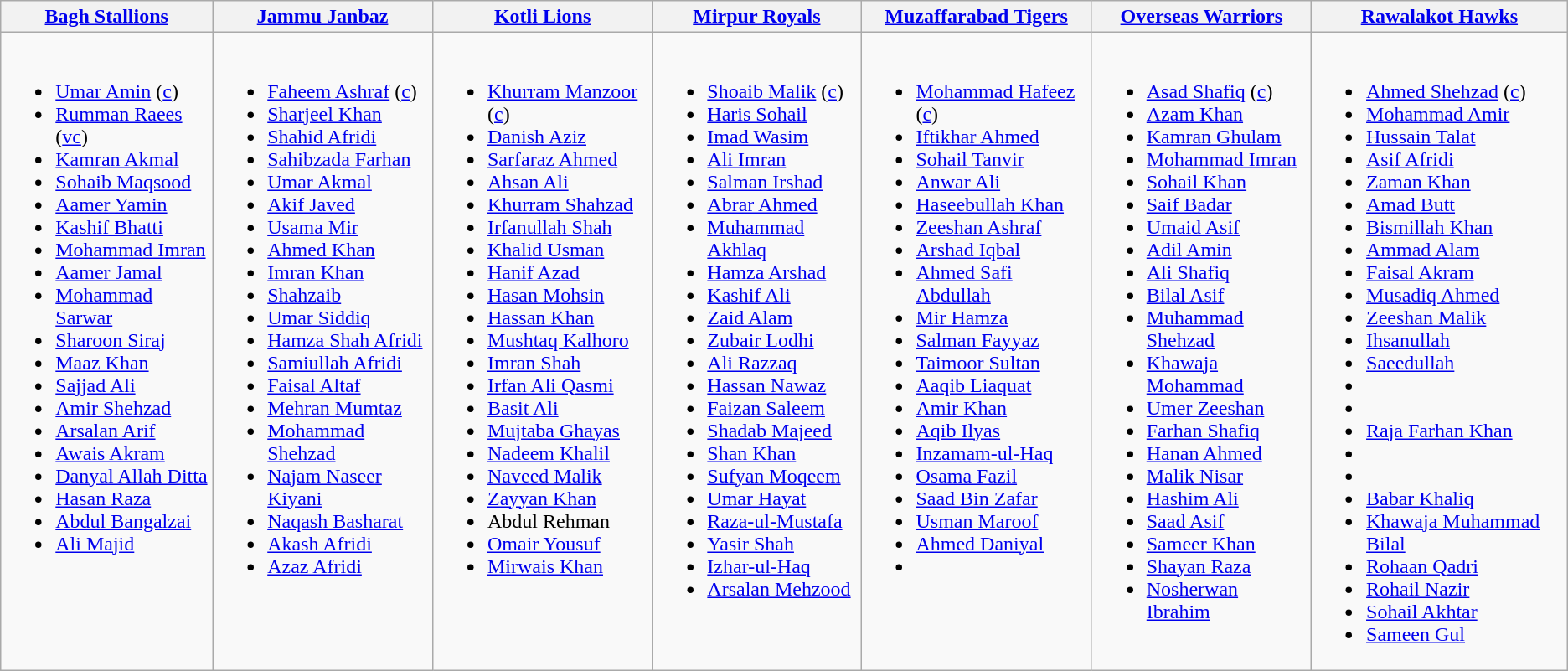<table class="wikitable">
<tr>
<th><a href='#'>Bagh Stallions</a></th>
<th><a href='#'>Jammu Janbaz</a></th>
<th><a href='#'>Kotli Lions</a></th>
<th><a href='#'>Mirpur Royals</a></th>
<th><a href='#'>Muzaffarabad Tigers</a></th>
<th><a href='#'>Overseas Warriors</a></th>
<th><a href='#'>Rawalakot Hawks</a></th>
</tr>
<tr>
<td valign=top><br><ul><li><a href='#'>Umar Amin</a> (<a href='#'>c</a>)</li><li><a href='#'>Rumman Raees</a> (<a href='#'>vc</a>)</li><li><a href='#'>Kamran Akmal</a></li><li><a href='#'>Sohaib Maqsood</a></li><li><a href='#'>Aamer Yamin</a></li><li><a href='#'>Kashif Bhatti</a></li><li><a href='#'>Mohammad Imran</a></li><li><a href='#'>Aamer Jamal</a></li><li><a href='#'>Mohammad Sarwar</a></li><li><a href='#'>Sharoon Siraj</a></li><li><a href='#'>Maaz Khan</a></li><li><a href='#'>Sajjad Ali</a></li><li><a href='#'>Amir Shehzad</a></li><li><a href='#'>Arsalan Arif</a></li><li><a href='#'>Awais Akram</a></li><li><a href='#'>Danyal Allah Ditta</a></li><li><a href='#'>Hasan Raza</a></li><li><a href='#'>Abdul Bangalzai</a></li><li><a href='#'>Ali Majid</a></li></ul></td>
<td valign=top><br><ul><li><a href='#'>Faheem Ashraf</a> (<a href='#'>c</a>)</li><li><a href='#'>Sharjeel Khan</a></li><li><a href='#'>Shahid Afridi</a></li><li><a href='#'>Sahibzada Farhan</a></li><li><a href='#'>Umar Akmal</a></li><li><a href='#'>Akif Javed</a></li><li><a href='#'>Usama Mir</a></li><li><a href='#'>Ahmed Khan</a></li><li><a href='#'>Imran Khan</a></li><li><a href='#'>Shahzaib</a></li><li><a href='#'>Umar Siddiq</a></li><li><a href='#'>Hamza Shah Afridi</a></li><li><a href='#'>Samiullah Afridi</a></li><li><a href='#'>Faisal Altaf</a></li><li><a href='#'>Mehran Mumtaz</a></li><li><a href='#'>Mohammad Shehzad</a></li><li><a href='#'>Najam Naseer Kiyani</a></li><li><a href='#'>Naqash Basharat</a></li><li><a href='#'>Akash Afridi</a></li><li><a href='#'>Azaz Afridi</a></li></ul></td>
<td valign=top><br><ul><li><a href='#'>Khurram Manzoor</a> (<a href='#'>c</a>)</li><li><a href='#'>Danish Aziz</a></li><li><a href='#'>Sarfaraz Ahmed</a></li><li><a href='#'>Ahsan Ali</a></li><li><a href='#'>Khurram Shahzad</a></li><li><a href='#'>Irfanullah Shah</a></li><li><a href='#'>Khalid Usman</a></li><li><a href='#'>Hanif Azad</a></li><li><a href='#'>Hasan Mohsin</a></li><li><a href='#'>Hassan Khan</a></li><li><a href='#'>Mushtaq Kalhoro</a></li><li><a href='#'>Imran Shah</a></li><li><a href='#'>Irfan Ali Qasmi</a></li><li><a href='#'>Basit Ali</a></li><li><a href='#'>Mujtaba Ghayas</a></li><li><a href='#'>Nadeem Khalil</a></li><li><a href='#'>Naveed Malik</a></li><li><a href='#'>Zayyan Khan</a></li><li>Abdul Rehman</li><li><a href='#'>Omair Yousuf</a></li><li><a href='#'>Mirwais Khan</a></li></ul></td>
<td valign=top><br><ul><li><a href='#'>Shoaib Malik</a> (<a href='#'>c</a>)</li><li><a href='#'>Haris Sohail</a></li><li><a href='#'>Imad Wasim</a></li><li><a href='#'>Ali Imran</a></li><li><a href='#'>Salman Irshad</a></li><li><a href='#'>Abrar Ahmed</a></li><li><a href='#'>Muhammad Akhlaq</a></li><li><a href='#'>Hamza Arshad</a></li><li><a href='#'>Kashif Ali</a></li><li><a href='#'>Zaid Alam</a></li><li><a href='#'>Zubair Lodhi</a></li><li><a href='#'>Ali Razzaq</a></li><li><a href='#'>Hassan Nawaz</a></li><li><a href='#'>Faizan Saleem</a></li><li><a href='#'>Shadab Majeed</a></li><li><a href='#'>Shan Khan</a></li><li><a href='#'>Sufyan Moqeem</a></li><li><a href='#'>Umar Hayat</a></li><li><a href='#'>Raza-ul-Mustafa</a></li><li><a href='#'>Yasir Shah</a></li><li><a href='#'>Izhar-ul-Haq</a></li><li><a href='#'>Arsalan Mehzood</a></li></ul></td>
<td valign=top><br><ul><li><a href='#'>Mohammad Hafeez</a> (<a href='#'>c</a>)</li><li><a href='#'>Iftikhar Ahmed</a></li><li><a href='#'>Sohail Tanvir</a></li><li><a href='#'>Anwar Ali</a></li><li><a href='#'>Haseebullah Khan</a></li><li><a href='#'>Zeeshan Ashraf</a></li><li><a href='#'>Arshad Iqbal</a></li><li><a href='#'>Ahmed Safi Abdullah</a></li><li><a href='#'>Mir Hamza</a></li><li><a href='#'>Salman Fayyaz</a></li><li><a href='#'>Taimoor Sultan</a></li><li><a href='#'>Aaqib Liaquat</a></li><li><a href='#'>Amir Khan</a></li><li><a href='#'>Aqib Ilyas</a></li><li><a href='#'>Inzamam-ul-Haq</a></li><li><a href='#'>Osama Fazil</a></li><li><a href='#'>Saad Bin Zafar</a></li><li><a href='#'>Usman Maroof</a></li><li><a href='#'>Ahmed Daniyal</a></li><li></li></ul></td>
<td valign=top><br><ul><li><a href='#'>Asad Shafiq</a> (<a href='#'>c</a>)</li><li><a href='#'>Azam Khan</a></li><li><a href='#'>Kamran Ghulam</a></li><li><a href='#'>Mohammad Imran</a></li><li><a href='#'>Sohail Khan</a></li><li><a href='#'>Saif Badar</a></li><li><a href='#'>Umaid Asif</a></li><li><a href='#'>Adil Amin</a></li><li><a href='#'>Ali Shafiq</a></li><li><a href='#'>Bilal Asif</a></li><li><a href='#'>Muhammad Shehzad</a></li><li><a href='#'>Khawaja Mohammad</a></li><li><a href='#'>Umer Zeeshan</a></li><li><a href='#'>Farhan Shafiq</a></li><li><a href='#'>Hanan Ahmed</a></li><li><a href='#'>Malik Nisar</a></li><li><a href='#'>Hashim Ali</a></li><li><a href='#'>Saad Asif</a></li><li><a href='#'>Sameer Khan</a></li><li><a href='#'>Shayan Raza</a></li><li><a href='#'>Nosherwan Ibrahim</a></li></ul></td>
<td valign=top><br><ul><li><a href='#'>Ahmed Shehzad</a> (<a href='#'>c</a>)</li><li><a href='#'>Mohammad Amir</a></li><li><a href='#'>Hussain Talat</a></li><li><a href='#'>Asif Afridi</a></li><li><a href='#'>Zaman Khan</a></li><li><a href='#'>Amad Butt</a></li><li><a href='#'>Bismillah Khan</a></li><li><a href='#'>Ammad Alam</a></li><li><a href='#'>Faisal Akram</a></li><li><a href='#'>Musadiq Ahmed</a></li><li><a href='#'>Zeeshan Malik</a></li><li><a href='#'>Ihsanullah</a></li><li><a href='#'>Saeedullah</a></li><li></li><li></li><li><a href='#'>Raja Farhan Khan</a></li><li></li><li></li><li><a href='#'>Babar Khaliq</a></li><li><a href='#'>Khawaja Muhammad Bilal</a></li><li><a href='#'>Rohaan Qadri</a></li><li><a href='#'>Rohail Nazir</a></li><li><a href='#'>Sohail Akhtar</a></li><li><a href='#'>Sameen Gul</a></li></ul></td>
</tr>
</table>
